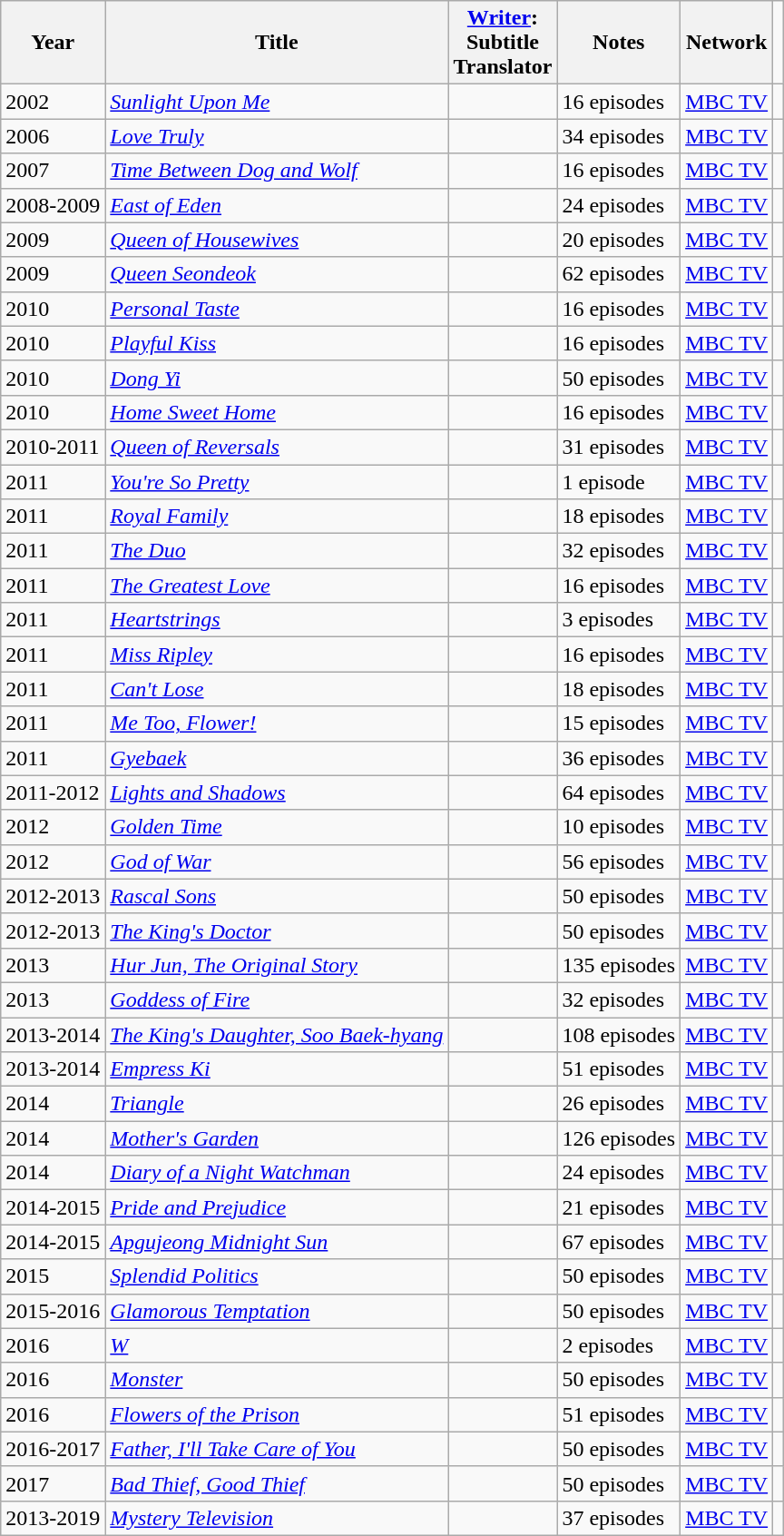<table class="wikitable sortable">
<tr>
<th>Year</th>
<th>Title</th>
<th width="65"><a href='#'>Writer</a>: Subtitle Translator</th>
<th>Notes</th>
<th>Network</th>
</tr>
<tr>
<td>2002</td>
<td><em><a href='#'>Sunlight Upon Me</a></em></td>
<td></td>
<td>16 episodes</td>
<td><a href='#'>MBC TV</a></td>
<td></td>
</tr>
<tr>
<td>2006</td>
<td><em><a href='#'>Love Truly</a></em></td>
<td></td>
<td>34 episodes</td>
<td><a href='#'>MBC TV</a></td>
<td></td>
</tr>
<tr>
<td>2007</td>
<td><em><a href='#'>Time Between Dog and Wolf</a></em></td>
<td></td>
<td>16 episodes</td>
<td><a href='#'>MBC TV</a></td>
<td></td>
</tr>
<tr>
<td>2008-2009</td>
<td><em><a href='#'>East of Eden</a></em></td>
<td></td>
<td>24 episodes</td>
<td><a href='#'>MBC TV</a></td>
<td></td>
</tr>
<tr>
<td>2009</td>
<td><em><a href='#'>Queen of Housewives</a></em></td>
<td></td>
<td>20 episodes</td>
<td><a href='#'>MBC TV</a></td>
<td></td>
</tr>
<tr>
<td>2009</td>
<td><em><a href='#'>Queen Seondeok</a></em></td>
<td></td>
<td>62 episodes</td>
<td><a href='#'>MBC TV</a></td>
<td></td>
</tr>
<tr>
<td>2010</td>
<td><em><a href='#'>Personal Taste</a></em></td>
<td></td>
<td>16 episodes</td>
<td><a href='#'>MBC TV</a></td>
<td></td>
</tr>
<tr>
<td>2010</td>
<td><em><a href='#'>Playful Kiss</a></em></td>
<td></td>
<td>16 episodes</td>
<td><a href='#'>MBC TV</a></td>
<td></td>
</tr>
<tr>
<td>2010</td>
<td><em><a href='#'>Dong Yi</a></em></td>
<td></td>
<td>50 episodes</td>
<td><a href='#'>MBC TV</a></td>
<td></td>
</tr>
<tr>
<td>2010</td>
<td><em><a href='#'>Home Sweet Home</a></em></td>
<td></td>
<td>16 episodes</td>
<td><a href='#'>MBC TV</a></td>
<td></td>
</tr>
<tr>
<td>2010-2011</td>
<td><em><a href='#'>Queen of Reversals</a></em></td>
<td></td>
<td>31 episodes</td>
<td><a href='#'>MBC TV</a></td>
<td></td>
</tr>
<tr>
<td>2011</td>
<td><em><a href='#'>You're So Pretty</a></em></td>
<td></td>
<td>1 episode</td>
<td><a href='#'>MBC TV</a></td>
<td></td>
</tr>
<tr>
<td>2011</td>
<td><em><a href='#'>Royal Family</a></em></td>
<td></td>
<td>18 episodes</td>
<td><a href='#'>MBC TV</a></td>
<td></td>
</tr>
<tr>
<td>2011</td>
<td><em><a href='#'>The Duo</a></em></td>
<td></td>
<td>32 episodes</td>
<td><a href='#'>MBC TV</a></td>
<td></td>
</tr>
<tr>
<td>2011</td>
<td><em><a href='#'>The Greatest Love</a></em></td>
<td></td>
<td>16 episodes</td>
<td><a href='#'>MBC TV</a></td>
<td></td>
</tr>
<tr>
<td>2011</td>
<td><em><a href='#'>Heartstrings</a></em></td>
<td></td>
<td>3 episodes</td>
<td><a href='#'>MBC TV</a></td>
<td></td>
</tr>
<tr>
<td>2011</td>
<td><em><a href='#'>Miss Ripley</a></em></td>
<td></td>
<td>16 episodes</td>
<td><a href='#'>MBC TV</a></td>
<td></td>
</tr>
<tr>
<td>2011</td>
<td><em><a href='#'>Can't Lose</a></em></td>
<td></td>
<td>18 episodes</td>
<td><a href='#'>MBC TV</a></td>
<td></td>
</tr>
<tr>
<td>2011</td>
<td><em><a href='#'>Me Too, Flower!</a></em></td>
<td></td>
<td>15 episodes</td>
<td><a href='#'>MBC TV</a></td>
<td></td>
</tr>
<tr>
<td>2011</td>
<td><em><a href='#'>Gyebaek</a></em></td>
<td></td>
<td>36 episodes</td>
<td><a href='#'>MBC TV</a></td>
<td></td>
</tr>
<tr>
<td>2011-2012</td>
<td><em><a href='#'>Lights and Shadows</a></em></td>
<td></td>
<td>64 episodes</td>
<td><a href='#'>MBC TV</a></td>
<td></td>
</tr>
<tr>
<td>2012</td>
<td><em><a href='#'>Golden Time</a></em></td>
<td></td>
<td>10 episodes</td>
<td><a href='#'>MBC TV</a></td>
<td></td>
</tr>
<tr>
<td>2012</td>
<td><em><a href='#'>God of War</a></em></td>
<td></td>
<td>56 episodes</td>
<td><a href='#'>MBC TV</a></td>
<td></td>
</tr>
<tr>
<td>2012-2013</td>
<td><em><a href='#'>Rascal Sons</a></em></td>
<td></td>
<td>50 episodes</td>
<td><a href='#'>MBC TV</a></td>
<td></td>
</tr>
<tr>
<td>2012-2013</td>
<td><em><a href='#'>The King's Doctor</a></em></td>
<td></td>
<td>50 episodes</td>
<td><a href='#'>MBC TV</a></td>
<td></td>
</tr>
<tr>
<td>2013</td>
<td><em><a href='#'>Hur Jun, The Original Story</a></em></td>
<td></td>
<td>135 episodes</td>
<td><a href='#'>MBC TV</a></td>
<td></td>
</tr>
<tr>
<td>2013</td>
<td><em><a href='#'>Goddess of Fire</a></em></td>
<td></td>
<td>32 episodes</td>
<td><a href='#'>MBC TV</a></td>
<td></td>
</tr>
<tr>
<td>2013-2014</td>
<td><em><a href='#'>The King's Daughter, Soo Baek-hyang</a></em></td>
<td></td>
<td>108 episodes</td>
<td><a href='#'>MBC TV</a></td>
<td></td>
</tr>
<tr>
<td>2013-2014</td>
<td><em><a href='#'>Empress Ki</a></em></td>
<td></td>
<td>51 episodes</td>
<td><a href='#'>MBC TV</a></td>
<td></td>
</tr>
<tr>
<td>2014</td>
<td><em><a href='#'>Triangle</a></em></td>
<td></td>
<td>26 episodes</td>
<td><a href='#'>MBC TV</a></td>
<td></td>
</tr>
<tr>
<td>2014</td>
<td><em><a href='#'>Mother's Garden</a></em></td>
<td></td>
<td>126 episodes</td>
<td><a href='#'>MBC TV</a></td>
<td></td>
</tr>
<tr>
<td>2014</td>
<td><em><a href='#'>Diary of a Night Watchman</a></em></td>
<td></td>
<td>24 episodes</td>
<td><a href='#'>MBC TV</a></td>
<td></td>
</tr>
<tr>
<td>2014-2015</td>
<td><em><a href='#'>Pride and Prejudice</a></em></td>
<td></td>
<td>21 episodes</td>
<td><a href='#'>MBC TV</a></td>
<td></td>
</tr>
<tr>
<td>2014-2015</td>
<td><em><a href='#'>Apgujeong Midnight Sun</a></em></td>
<td></td>
<td>67 episodes</td>
<td><a href='#'>MBC TV</a></td>
<td></td>
</tr>
<tr>
<td>2015</td>
<td><em><a href='#'>Splendid Politics</a></em></td>
<td></td>
<td>50 episodes</td>
<td><a href='#'>MBC TV</a></td>
<td></td>
</tr>
<tr>
<td>2015-2016</td>
<td><em><a href='#'>Glamorous Temptation</a></em></td>
<td></td>
<td>50 episodes</td>
<td><a href='#'>MBC TV</a></td>
<td></td>
</tr>
<tr>
<td>2016</td>
<td><em><a href='#'>W</a></em></td>
<td></td>
<td>2 episodes</td>
<td><a href='#'>MBC TV</a></td>
<td></td>
</tr>
<tr>
<td>2016</td>
<td><em><a href='#'>Monster</a></em></td>
<td></td>
<td>50 episodes</td>
<td><a href='#'>MBC TV</a></td>
<td></td>
</tr>
<tr>
<td>2016</td>
<td><em><a href='#'>Flowers of the Prison</a></em></td>
<td></td>
<td>51 episodes</td>
<td><a href='#'>MBC TV</a></td>
<td></td>
</tr>
<tr>
<td>2016-2017</td>
<td><em><a href='#'>Father, I'll Take Care of You</a></em></td>
<td></td>
<td>50 episodes</td>
<td><a href='#'>MBC TV</a></td>
<td></td>
</tr>
<tr>
<td>2017</td>
<td><em><a href='#'>Bad Thief, Good Thief</a></em></td>
<td></td>
<td>50 episodes</td>
<td><a href='#'>MBC TV</a></td>
<td></td>
</tr>
<tr>
<td>2013-2019</td>
<td><em><a href='#'>Mystery Television</a></em></td>
<td></td>
<td>37 episodes</td>
<td><a href='#'>MBC TV</a></td>
</tr>
</table>
